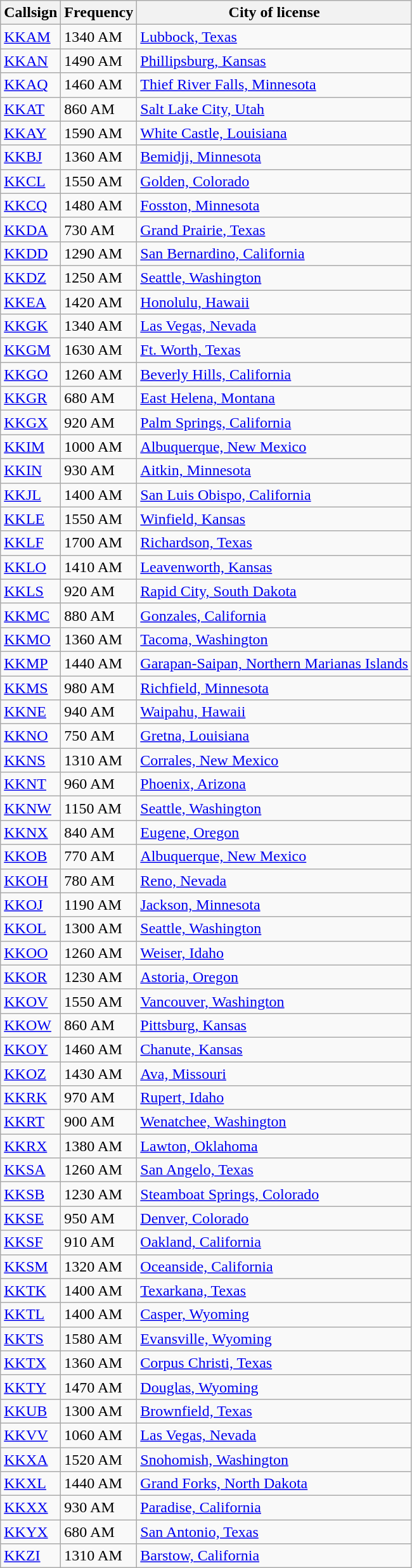<table class="wikitable sortable">
<tr>
<th>Callsign</th>
<th>Frequency</th>
<th>City of license</th>
</tr>
<tr>
<td><a href='#'>KKAM</a></td>
<td>1340 AM</td>
<td><a href='#'>Lubbock, Texas</a></td>
</tr>
<tr>
<td><a href='#'>KKAN</a></td>
<td>1490 AM</td>
<td><a href='#'>Phillipsburg, Kansas</a></td>
</tr>
<tr>
<td><a href='#'>KKAQ</a></td>
<td>1460 AM</td>
<td><a href='#'>Thief River Falls, Minnesota</a></td>
</tr>
<tr>
<td><a href='#'>KKAT</a></td>
<td>860 AM</td>
<td><a href='#'>Salt Lake City, Utah</a></td>
</tr>
<tr>
<td><a href='#'>KKAY</a></td>
<td>1590 AM</td>
<td><a href='#'>White Castle, Louisiana</a></td>
</tr>
<tr>
<td><a href='#'>KKBJ</a></td>
<td>1360 AM</td>
<td><a href='#'>Bemidji, Minnesota</a></td>
</tr>
<tr>
<td><a href='#'>KKCL</a></td>
<td>1550 AM</td>
<td><a href='#'>Golden, Colorado</a></td>
</tr>
<tr>
<td><a href='#'>KKCQ</a></td>
<td>1480 AM</td>
<td><a href='#'>Fosston, Minnesota</a></td>
</tr>
<tr>
<td><a href='#'>KKDA</a></td>
<td>730 AM</td>
<td><a href='#'>Grand Prairie, Texas</a></td>
</tr>
<tr>
<td><a href='#'>KKDD</a></td>
<td>1290 AM</td>
<td><a href='#'>San Bernardino, California</a></td>
</tr>
<tr>
<td><a href='#'>KKDZ</a></td>
<td>1250 AM</td>
<td><a href='#'>Seattle, Washington</a></td>
</tr>
<tr>
<td><a href='#'>KKEA</a></td>
<td>1420 AM</td>
<td><a href='#'>Honolulu, Hawaii</a></td>
</tr>
<tr>
<td><a href='#'>KKGK</a></td>
<td>1340 AM</td>
<td><a href='#'>Las Vegas, Nevada</a></td>
</tr>
<tr>
<td><a href='#'>KKGM</a></td>
<td>1630 AM</td>
<td><a href='#'>Ft. Worth, Texas</a></td>
</tr>
<tr>
<td><a href='#'>KKGO</a></td>
<td>1260 AM</td>
<td><a href='#'>Beverly Hills, California</a></td>
</tr>
<tr>
<td><a href='#'>KKGR</a></td>
<td>680 AM</td>
<td><a href='#'>East Helena, Montana</a></td>
</tr>
<tr>
<td><a href='#'>KKGX</a></td>
<td>920 AM</td>
<td><a href='#'>Palm Springs, California</a></td>
</tr>
<tr>
<td><a href='#'>KKIM</a></td>
<td>1000 AM</td>
<td><a href='#'>Albuquerque, New Mexico</a></td>
</tr>
<tr>
<td><a href='#'>KKIN</a></td>
<td>930 AM</td>
<td><a href='#'>Aitkin, Minnesota</a></td>
</tr>
<tr>
<td><a href='#'>KKJL</a></td>
<td>1400 AM</td>
<td><a href='#'>San Luis Obispo, California</a></td>
</tr>
<tr>
<td><a href='#'>KKLE</a></td>
<td>1550 AM</td>
<td><a href='#'>Winfield, Kansas</a></td>
</tr>
<tr>
<td><a href='#'>KKLF</a></td>
<td>1700 AM</td>
<td><a href='#'>Richardson, Texas</a></td>
</tr>
<tr>
<td><a href='#'>KKLO</a></td>
<td>1410 AM</td>
<td><a href='#'>Leavenworth, Kansas</a></td>
</tr>
<tr>
<td><a href='#'>KKLS</a></td>
<td>920 AM</td>
<td><a href='#'>Rapid City, South Dakota</a></td>
</tr>
<tr>
<td><a href='#'>KKMC</a></td>
<td>880 AM</td>
<td><a href='#'>Gonzales, California</a></td>
</tr>
<tr>
<td><a href='#'>KKMO</a></td>
<td>1360 AM</td>
<td><a href='#'>Tacoma, Washington</a></td>
</tr>
<tr>
<td><a href='#'>KKMP</a></td>
<td>1440 AM</td>
<td><a href='#'>Garapan-Saipan, Northern Marianas Islands</a></td>
</tr>
<tr>
<td><a href='#'>KKMS</a></td>
<td>980 AM</td>
<td><a href='#'>Richfield, Minnesota</a></td>
</tr>
<tr>
<td><a href='#'>KKNE</a></td>
<td>940 AM</td>
<td><a href='#'>Waipahu, Hawaii</a></td>
</tr>
<tr>
<td><a href='#'>KKNO</a></td>
<td>750 AM</td>
<td><a href='#'>Gretna, Louisiana</a></td>
</tr>
<tr>
<td><a href='#'>KKNS</a></td>
<td>1310 AM</td>
<td><a href='#'>Corrales, New Mexico</a></td>
</tr>
<tr>
<td><a href='#'>KKNT</a></td>
<td>960 AM</td>
<td><a href='#'>Phoenix, Arizona</a></td>
</tr>
<tr>
<td><a href='#'>KKNW</a></td>
<td>1150 AM</td>
<td><a href='#'>Seattle, Washington</a></td>
</tr>
<tr>
<td><a href='#'>KKNX</a></td>
<td>840 AM</td>
<td><a href='#'>Eugene, Oregon</a></td>
</tr>
<tr>
<td><a href='#'>KKOB</a></td>
<td>770 AM</td>
<td><a href='#'>Albuquerque, New Mexico</a></td>
</tr>
<tr>
<td><a href='#'>KKOH</a></td>
<td>780 AM</td>
<td><a href='#'>Reno, Nevada</a></td>
</tr>
<tr>
<td><a href='#'>KKOJ</a></td>
<td>1190 AM</td>
<td><a href='#'>Jackson, Minnesota</a></td>
</tr>
<tr>
<td><a href='#'>KKOL</a></td>
<td>1300 AM</td>
<td><a href='#'>Seattle, Washington</a></td>
</tr>
<tr>
<td><a href='#'>KKOO</a></td>
<td>1260 AM</td>
<td><a href='#'>Weiser, Idaho</a></td>
</tr>
<tr>
<td><a href='#'>KKOR</a></td>
<td>1230 AM</td>
<td><a href='#'>Astoria, Oregon</a></td>
</tr>
<tr>
<td><a href='#'>KKOV</a></td>
<td>1550 AM</td>
<td><a href='#'>Vancouver, Washington</a></td>
</tr>
<tr>
<td><a href='#'>KKOW</a></td>
<td>860 AM</td>
<td><a href='#'>Pittsburg, Kansas</a></td>
</tr>
<tr>
<td><a href='#'>KKOY</a></td>
<td>1460 AM</td>
<td><a href='#'>Chanute, Kansas</a></td>
</tr>
<tr>
<td><a href='#'>KKOZ</a></td>
<td>1430 AM</td>
<td><a href='#'>Ava, Missouri</a></td>
</tr>
<tr>
<td><a href='#'>KKRK</a></td>
<td>970 AM</td>
<td><a href='#'>Rupert, Idaho</a></td>
</tr>
<tr>
<td><a href='#'>KKRT</a></td>
<td>900 AM</td>
<td><a href='#'>Wenatchee, Washington</a></td>
</tr>
<tr>
<td><a href='#'>KKRX</a></td>
<td>1380 AM</td>
<td><a href='#'>Lawton, Oklahoma</a></td>
</tr>
<tr>
<td><a href='#'>KKSA</a></td>
<td>1260 AM</td>
<td><a href='#'>San Angelo, Texas</a></td>
</tr>
<tr>
<td><a href='#'>KKSB</a></td>
<td>1230 AM</td>
<td><a href='#'>Steamboat Springs, Colorado</a></td>
</tr>
<tr>
<td><a href='#'>KKSE</a></td>
<td>950 AM</td>
<td><a href='#'>Denver, Colorado</a></td>
</tr>
<tr>
<td><a href='#'>KKSF</a></td>
<td>910 AM</td>
<td><a href='#'>Oakland, California</a></td>
</tr>
<tr>
<td><a href='#'>KKSM</a></td>
<td>1320 AM</td>
<td><a href='#'>Oceanside, California</a></td>
</tr>
<tr>
<td><a href='#'>KKTK</a></td>
<td>1400 AM</td>
<td><a href='#'>Texarkana, Texas</a></td>
</tr>
<tr>
<td><a href='#'>KKTL</a></td>
<td>1400 AM</td>
<td><a href='#'>Casper, Wyoming</a></td>
</tr>
<tr>
<td><a href='#'>KKTS</a></td>
<td>1580 AM</td>
<td><a href='#'>Evansville, Wyoming</a></td>
</tr>
<tr>
<td><a href='#'>KKTX</a></td>
<td>1360 AM</td>
<td><a href='#'>Corpus Christi, Texas</a></td>
</tr>
<tr>
<td><a href='#'>KKTY</a></td>
<td>1470 AM</td>
<td><a href='#'>Douglas, Wyoming</a></td>
</tr>
<tr>
<td><a href='#'>KKUB</a></td>
<td>1300 AM</td>
<td><a href='#'>Brownfield, Texas</a></td>
</tr>
<tr>
<td><a href='#'>KKVV</a></td>
<td>1060 AM</td>
<td><a href='#'>Las Vegas, Nevada</a></td>
</tr>
<tr>
<td><a href='#'>KKXA</a></td>
<td>1520 AM</td>
<td><a href='#'>Snohomish, Washington</a></td>
</tr>
<tr>
<td><a href='#'>KKXL</a></td>
<td>1440 AM</td>
<td><a href='#'>Grand Forks, North Dakota</a></td>
</tr>
<tr>
<td><a href='#'>KKXX</a></td>
<td>930 AM</td>
<td><a href='#'>Paradise, California</a></td>
</tr>
<tr>
<td><a href='#'>KKYX</a></td>
<td>680 AM</td>
<td><a href='#'>San Antonio, Texas</a></td>
</tr>
<tr>
<td><a href='#'>KKZI</a></td>
<td>1310 AM</td>
<td><a href='#'>Barstow, California</a></td>
</tr>
</table>
